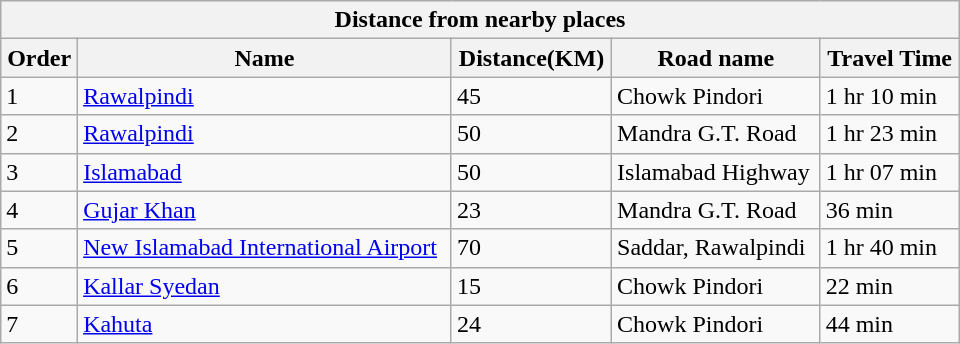<table class="wikitable sortable" style="min-width:40em">
<tr>
<th colspan="5">Distance from nearby places</th>
</tr>
<tr>
<th>Order</th>
<th>Name</th>
<th>Distance(KM)</th>
<th>Road name</th>
<th>Travel Time</th>
</tr>
<tr>
<td>1</td>
<td><a href='#'>Rawalpindi</a></td>
<td>45</td>
<td>Chowk Pindori</td>
<td>1 hr 10 min</td>
</tr>
<tr>
<td>2</td>
<td><a href='#'>Rawalpindi</a></td>
<td>50</td>
<td>Mandra G.T. Road</td>
<td>1 hr 23 min</td>
</tr>
<tr>
<td>3</td>
<td><a href='#'>Islamabad</a></td>
<td>50</td>
<td>Islamabad Highway</td>
<td>1 hr 07 min</td>
</tr>
<tr>
<td>4</td>
<td><a href='#'>Gujar Khan</a></td>
<td>23</td>
<td>Mandra G.T. Road</td>
<td>36 min</td>
</tr>
<tr>
<td>5</td>
<td><a href='#'>New Islamabad International Airport</a></td>
<td>70</td>
<td>Saddar, Rawalpindi</td>
<td>1 hr 40 min</td>
</tr>
<tr>
<td>6</td>
<td><a href='#'>Kallar Syedan</a></td>
<td>15</td>
<td>Chowk Pindori</td>
<td>22 min</td>
</tr>
<tr>
<td>7</td>
<td><a href='#'>Kahuta</a></td>
<td>24</td>
<td>Chowk Pindori</td>
<td>44 min</td>
</tr>
</table>
